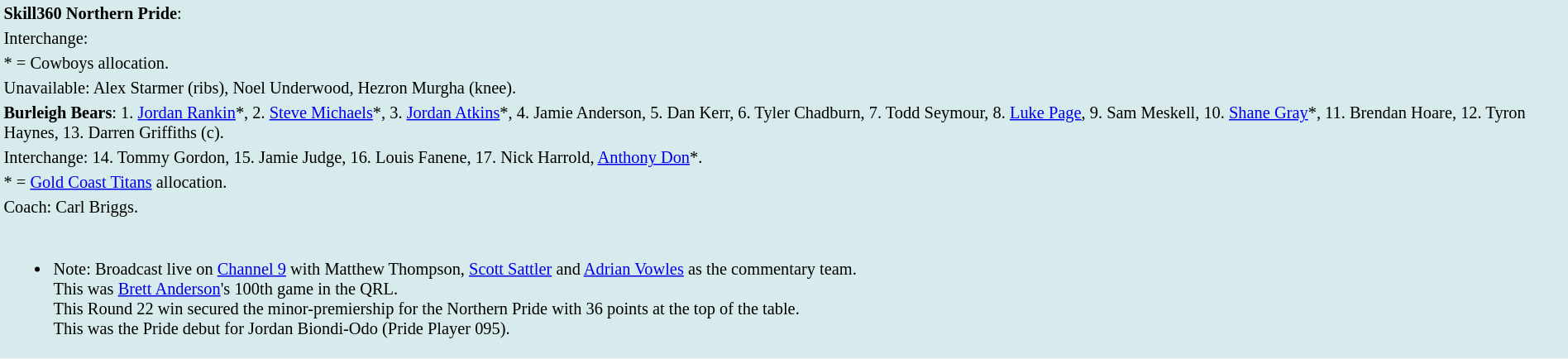<table style="background:#d7ebed; font-size:85%; width:100%;">
<tr>
<td><strong>Skill360 Northern Pride</strong>:             </td>
</tr>
<tr>
<td>Interchange:    </td>
</tr>
<tr>
<td>* = Cowboys allocation.</td>
</tr>
<tr>
<td>Unavailable: Alex Starmer (ribs), Noel Underwood, Hezron Murgha (knee).</td>
</tr>
<tr>
<td><strong>Burleigh Bears</strong>: 1. <a href='#'>Jordan Rankin</a>*, 2. <a href='#'>Steve Michaels</a>*, 3. <a href='#'>Jordan Atkins</a>*, 4. Jamie Anderson, 5. Dan Kerr, 6. Tyler Chadburn, 7. Todd Seymour, 8. <a href='#'>Luke Page</a>, 9. Sam Meskell, 10. <a href='#'>Shane Gray</a>*, 11. Brendan Hoare, 12. Tyron Haynes, 13. Darren Griffiths (c).</td>
</tr>
<tr>
<td>Interchange: 14. Tommy Gordon, 15. Jamie Judge, 16. Louis Fanene, 17. Nick Harrold, <a href='#'>Anthony Don</a>*.</td>
</tr>
<tr>
<td>* = <a href='#'>Gold Coast Titans</a> allocation.</td>
</tr>
<tr>
<td>Coach: Carl Briggs.</td>
</tr>
<tr>
<td><br><ul><li>Note: Broadcast live on <a href='#'>Channel 9</a> with Matthew Thompson, <a href='#'>Scott Sattler</a> and <a href='#'>Adrian Vowles</a> as the commentary team.<br>This was <a href='#'>Brett Anderson</a>'s 100th game in the QRL.<br> This Round 22 win secured the minor-premiership for the Northern Pride with 36 points at the top of the table.<br>This was the Pride debut for Jordan Biondi-Odo (Pride Player 095).</li></ul></td>
</tr>
</table>
